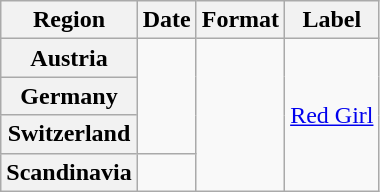<table class="wikitable plainrowheaders">
<tr>
<th scope="col">Region</th>
<th scope="col">Date</th>
<th scope="col">Format</th>
<th scope="col">Label</th>
</tr>
<tr>
<th scope="row">Austria</th>
<td rowspan="3"></td>
<td rowspan="4"></td>
<td rowspan="4"><a href='#'>Red Girl</a></td>
</tr>
<tr>
<th scope="row">Germany</th>
</tr>
<tr>
<th scope="row">Switzerland</th>
</tr>
<tr>
<th scope="row">Scandinavia</th>
<td></td>
</tr>
</table>
